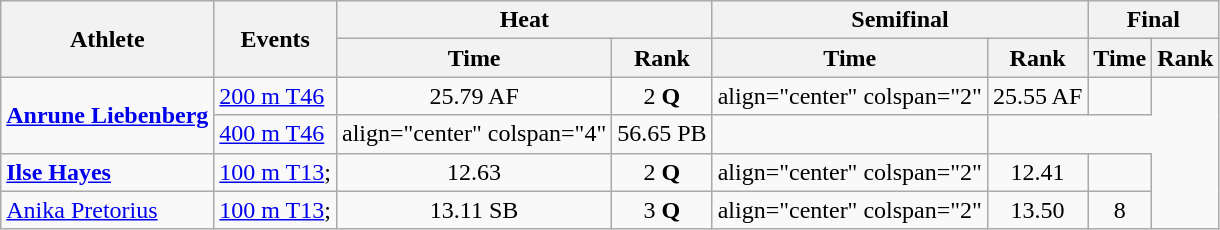<table class=wikitable>
<tr>
<th rowspan="2">Athlete</th>
<th rowspan="2">Events</th>
<th colspan="2">Heat</th>
<th colspan="2">Semifinal</th>
<th colspan="2">Final</th>
</tr>
<tr>
<th>Time</th>
<th>Rank</th>
<th>Time</th>
<th>Rank</th>
<th>Time</th>
<th>Rank</th>
</tr>
<tr>
<td rowspan="2"><strong><a href='#'>Anrune Liebenberg</a></strong></td>
<td><a href='#'>200 m T46</a></td>
<td style="text-align:center;">25.79 AF</td>
<td style="text-align:center;">2 <strong>Q</strong></td>
<td>align="center" colspan="2" </td>
<td style="text-align:center;">25.55 AF</td>
<td style="text-align:center;"></td>
</tr>
<tr>
<td><a href='#'>400 m T46</a></td>
<td>align="center" colspan="4" </td>
<td style="text-align:center;">56.65 PB</td>
<td style="text-align:center;"></td>
</tr>
<tr>
<td><strong><a href='#'>Ilse Hayes</a></strong></td>
<td><a href='#'>100 m T13</a>;</td>
<td style="text-align:center;">12.63</td>
<td style="text-align:center;">2 <strong>Q</strong></td>
<td>align="center" colspan="2" </td>
<td style="text-align:center;">12.41</td>
<td style="text-align:center;"></td>
</tr>
<tr>
<td><a href='#'>Anika Pretorius</a></td>
<td><a href='#'>100 m T13</a>;</td>
<td style="text-align:center;">13.11 SB</td>
<td style="text-align:center;">3 <strong>Q</strong></td>
<td>align="center" colspan="2" </td>
<td style="text-align:center;">13.50</td>
<td style="text-align:center;">8</td>
</tr>
</table>
